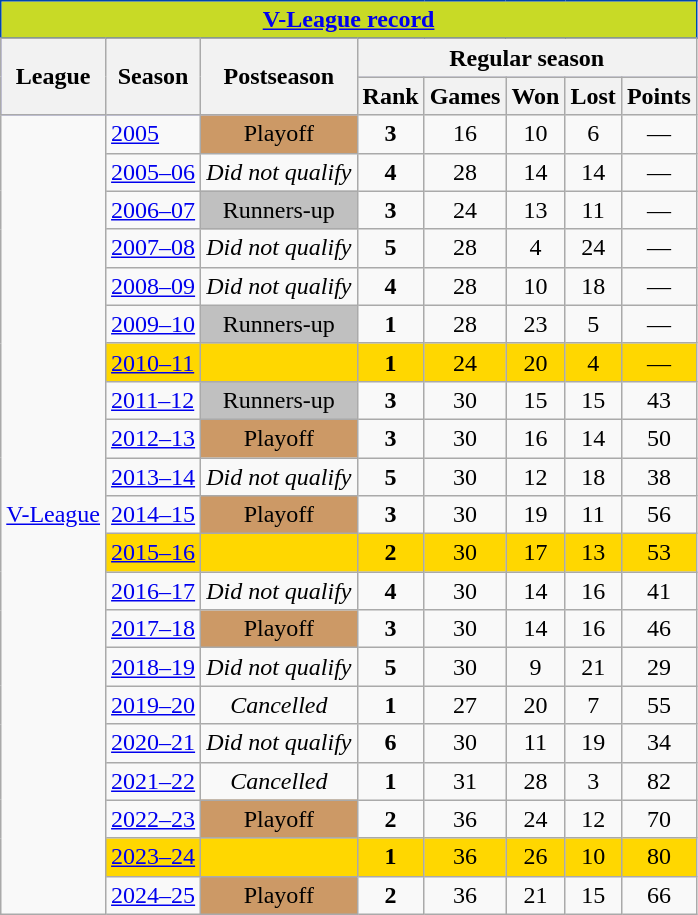<table class="wikitable">
<tr>
<th colspan="8" style="background:#C8DA26; border:1px solid #0046AF"><a href='#'><span>V-League record</span></a></th>
</tr>
<tr>
</tr>
<tr bgcolor=#7070ff>
<th rowspan="2">League</th>
<th rowspan="2">Season</th>
<th rowspan="2">Postseason</th>
<th colspan="5">Regular season</th>
</tr>
<tr>
<th>Rank</th>
<th>Games</th>
<th>Won</th>
<th>Lost</th>
<th>Points</th>
</tr>
<tr>
<td rowspan="21"><a href='#'>V-League</a></td>
<td><a href='#'>2005</a></td>
<td align=center bgcolor="#cc9966">Playoff</td>
<td align=center><strong>3</strong></td>
<td align=center>16</td>
<td align=center>10</td>
<td align=center>6</td>
<td align=center>—</td>
</tr>
<tr>
<td><a href='#'>2005–06</a></td>
<td align=center><em>Did not qualify</em></td>
<td align=center><strong>4</strong></td>
<td align=center>28</td>
<td align=center>14</td>
<td align=center>14</td>
<td align=center>—</td>
</tr>
<tr>
<td><a href='#'>2006–07</a></td>
<td align=center  bgcolor="silver">Runners-up</td>
<td align=center><strong>3</strong></td>
<td align=center>24</td>
<td align=center>13</td>
<td align=center>11</td>
<td align=center>—</td>
</tr>
<tr>
<td><a href='#'>2007–08</a></td>
<td align=center><em>Did not qualify</em></td>
<td align=center><strong>5</strong></td>
<td align=center>28</td>
<td align=center>4</td>
<td align=center>24</td>
<td align=center>—</td>
</tr>
<tr>
<td><a href='#'>2008–09</a></td>
<td align=center><em>Did not qualify</em></td>
<td align=center><strong>4</strong></td>
<td align=center>28</td>
<td align=center>10</td>
<td align=center>18</td>
<td align=center>—</td>
</tr>
<tr>
<td><a href='#'>2009–10</a></td>
<td align=center  bgcolor="silver">Runners-up</td>
<td align=center><strong>1</strong></td>
<td align=center>28</td>
<td align=center>23</td>
<td align=center>5</td>
<td align=center>—</td>
</tr>
<tr style="background:gold;">
<td><a href='#'>2010–11</a></td>
<td align=center></td>
<td align=center><strong>1</strong></td>
<td align=center>24</td>
<td align=center>20</td>
<td align=center>4</td>
<td align=center>—</td>
</tr>
<tr>
<td><a href='#'>2011–12</a></td>
<td align=center  bgcolor="silver">Runners-up</td>
<td align=center><strong>3</strong></td>
<td align=center>30</td>
<td align=center>15</td>
<td align=center>15</td>
<td align=center>43</td>
</tr>
<tr>
<td><a href='#'>2012–13</a></td>
<td align=center bgcolor="#cc9966">Playoff</td>
<td align=center><strong>3</strong></td>
<td align=center>30</td>
<td align=center>16</td>
<td align=center>14</td>
<td align=center>50</td>
</tr>
<tr>
<td><a href='#'>2013–14</a></td>
<td align=center><em>Did not qualify</em></td>
<td align=center><strong>5</strong></td>
<td align=center>30</td>
<td align=center>12</td>
<td align=center>18</td>
<td align=center>38</td>
</tr>
<tr>
<td><a href='#'>2014–15</a></td>
<td align=center bgcolor="#cc9966">Playoff</td>
<td align=center><strong>3</strong></td>
<td align=center>30</td>
<td align=center>19</td>
<td align=center>11</td>
<td align=center>56</td>
</tr>
<tr style="background:gold;">
<td><a href='#'>2015–16</a></td>
<td align=center></td>
<td align=center><strong>2</strong></td>
<td align=center>30</td>
<td align=center>17</td>
<td align=center>13</td>
<td align=center>53</td>
</tr>
<tr>
<td><a href='#'>2016–17</a></td>
<td align=center><em>Did not qualify</em></td>
<td align=center><strong>4</strong></td>
<td align=center>30</td>
<td align=center>14</td>
<td align=center>16</td>
<td align=center>41</td>
</tr>
<tr>
<td><a href='#'>2017–18</a></td>
<td align=center bgcolor="#cc9966">Playoff</td>
<td align=center><strong>3</strong></td>
<td align=center>30</td>
<td align=center>14</td>
<td align=center>16</td>
<td align=center>46</td>
</tr>
<tr>
<td><a href='#'>2018–19</a></td>
<td align=center><em>Did not qualify</em></td>
<td align=center><strong>5</strong></td>
<td align=center>30</td>
<td align=center>9</td>
<td align=center>21</td>
<td align=center>29</td>
</tr>
<tr>
<td><a href='#'>2019–20</a></td>
<td align=center><em>Cancelled</em></td>
<td align=center><strong>1</strong></td>
<td align=center>27</td>
<td align=center>20</td>
<td align=center>7</td>
<td align=center>55</td>
</tr>
<tr>
<td><a href='#'>2020–21</a></td>
<td align=center><em>Did not qualify</em></td>
<td align=center><strong>6</strong></td>
<td align=center>30</td>
<td align=center>11</td>
<td align=center>19</td>
<td align=center>34</td>
</tr>
<tr>
<td><a href='#'>2021–22</a></td>
<td align=center><em>Cancelled</em></td>
<td align=center><strong>1</strong></td>
<td align=center>31</td>
<td align=center>28</td>
<td align=center>3</td>
<td align=center>82</td>
</tr>
<tr>
<td><a href='#'>2022–23</a></td>
<td align=center bgcolor="#cc9966">Playoff</td>
<td align=center><strong>2</strong></td>
<td align=center>36</td>
<td align=center>24</td>
<td align=center>12</td>
<td align=center>70</td>
</tr>
<tr style="background:gold;">
<td><a href='#'>2023–24</a></td>
<td align=center></td>
<td align=center><strong>1</strong></td>
<td align=center>36</td>
<td align=center>26</td>
<td align=center>10</td>
<td align=center>80</td>
</tr>
<tr>
<td><a href='#'>2024–25</a></td>
<td align=center bgcolor="#cc9966">Playoff</td>
<td align=center><strong>2</strong></td>
<td align=center>36</td>
<td align=center>21</td>
<td align=center>15</td>
<td align=center>66</td>
</tr>
</table>
